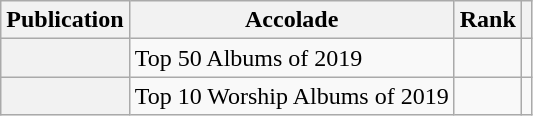<table class="sortable wikitable plainrowheaders  mw-collapsible">
<tr>
<th scope="col">Publication</th>
<th scope="col" class="unsortable">Accolade</th>
<th scope="col">Rank</th>
<th scope="col" class="unsortable"></th>
</tr>
<tr>
<th scope="row"><em></em></th>
<td>Top 50 Albums of 2019</td>
<td></td>
<td></td>
</tr>
<tr>
<th scope="row"><em></em></th>
<td>Top 10 Worship Albums of 2019</td>
<td></td>
<td></td>
</tr>
</table>
